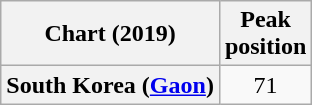<table class="wikitable plainrowheaders" style="text-align:center">
<tr>
<th>Chart (2019)</th>
<th>Peak<br>position</th>
</tr>
<tr>
<th scope="row">South Korea (<a href='#'>Gaon</a>)</th>
<td>71</td>
</tr>
</table>
